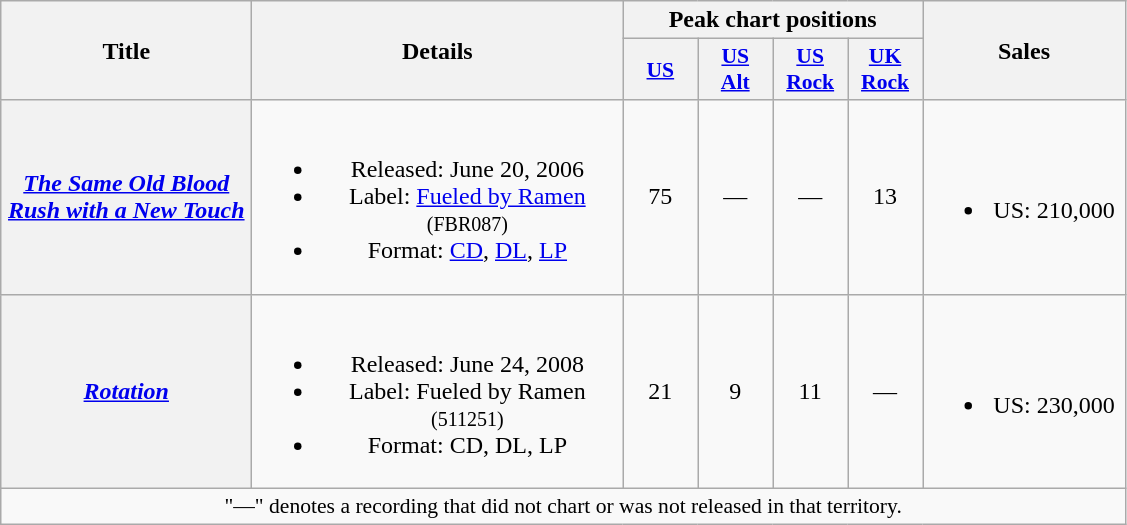<table class="wikitable plainrowheaders" style="text-align:center;">
<tr>
<th rowspan="2" style="width:10em;">Title</th>
<th rowspan="2" style="width:15em;">Details</th>
<th scope="col" colspan="4">Peak chart positions</th>
<th rowspan="2" style="width:8em;">Sales</th>
</tr>
<tr>
<th style="width:3em;font-size:90%;"><a href='#'>US</a><br></th>
<th style="width:3em;font-size:90%;"><a href='#'>US<br>Alt</a><br></th>
<th style="width:3em;font-size:90%;"><a href='#'>US<br>Rock</a><br></th>
<th style="width:3em;font-size:90%;"><a href='#'>UK<br>Rock</a><br></th>
</tr>
<tr>
<th scope="row"><em><a href='#'>The Same Old Blood Rush with a New Touch</a></em></th>
<td><br><ul><li>Released: June 20, 2006</li><li>Label: <a href='#'>Fueled by Ramen</a> <small>(FBR087)</small></li><li>Format: <a href='#'>CD</a>, <a href='#'>DL</a>, <a href='#'>LP</a></li></ul></td>
<td>75</td>
<td>—</td>
<td>—</td>
<td>13</td>
<td><br><ul><li>US: 210,000</li></ul></td>
</tr>
<tr>
<th scope="row"><em><a href='#'>Rotation</a></em></th>
<td><br><ul><li>Released: June 24, 2008</li><li>Label: Fueled by Ramen <small>(511251)</small></li><li>Format: CD, DL, LP</li></ul></td>
<td>21</td>
<td>9</td>
<td>11</td>
<td>—</td>
<td><br><ul><li>US: 230,000</li></ul></td>
</tr>
<tr>
<td colspan="9" style="font-size:90%">"—" denotes a recording that did not chart or was not released in that territory.</td>
</tr>
</table>
